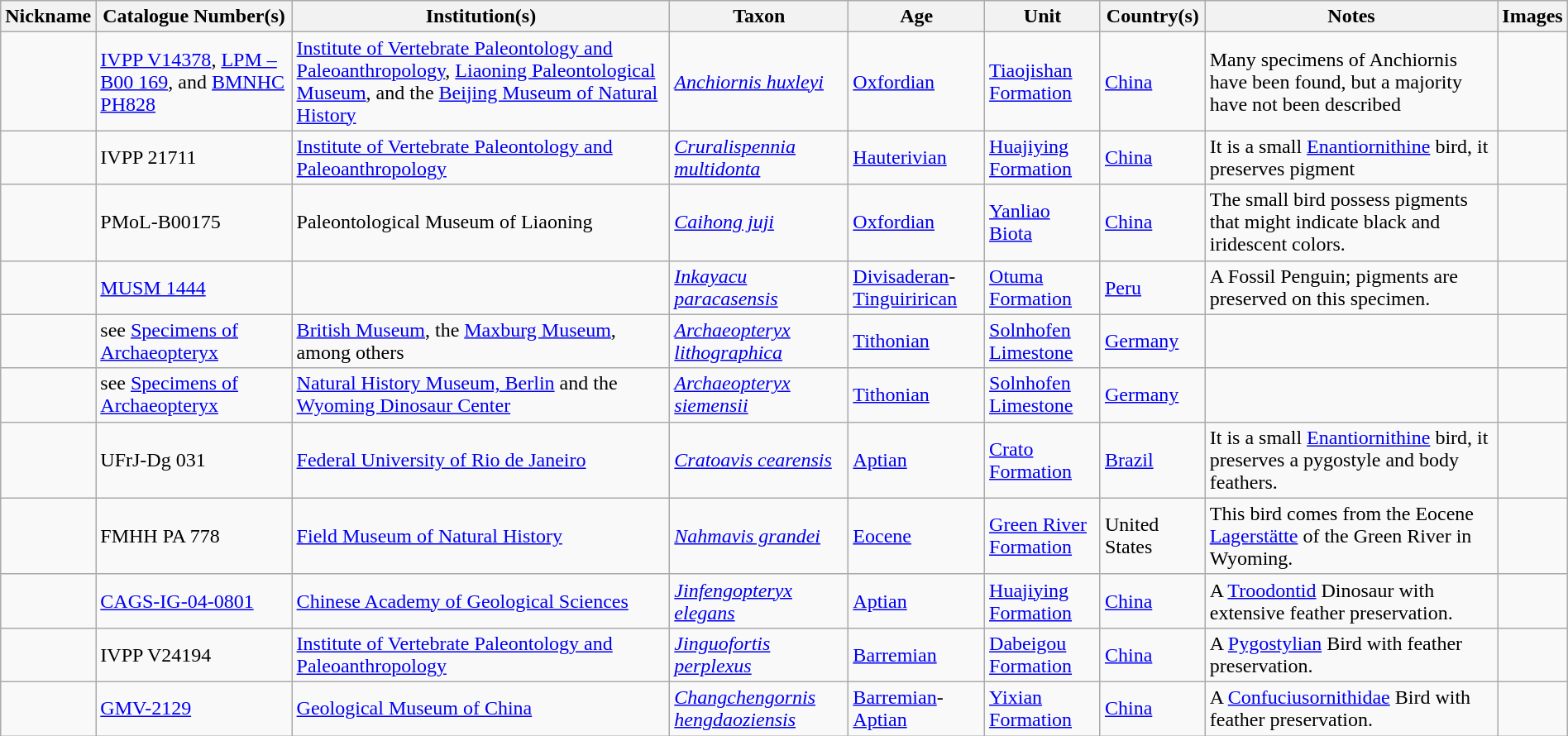<table class="wikitable sortable" align="center" width="100%">
<tr>
<th>Nickname</th>
<th>Catalogue Number(s)</th>
<th>Institution(s)</th>
<th>Taxon</th>
<th>Age</th>
<th>Unit</th>
<th>Country(s)</th>
<th>Notes</th>
<th>Images</th>
</tr>
<tr>
<td></td>
<td><a href='#'>IVPP V14378</a>, <a href='#'>LPM – B00 169</a>, and <a href='#'>BMNHC PH828</a></td>
<td><a href='#'>Institute of Vertebrate Paleontology and Paleoanthropology</a>, <a href='#'>Liaoning Paleontological Museum</a>, and the <a href='#'>Beijing Museum of Natural History</a></td>
<td><em><a href='#'>Anchiornis huxleyi</a></em></td>
<td><a href='#'>Oxfordian</a></td>
<td><a href='#'>Tiaojishan Formation</a></td>
<td><a href='#'>China</a></td>
<td>Many specimens of Anchiornis have been found, but a majority have not been described</td>
<td></td>
</tr>
<tr>
<td></td>
<td>IVPP 21711</td>
<td><a href='#'>Institute of Vertebrate Paleontology and Paleoanthropology</a></td>
<td><em><a href='#'>Cruralispennia multidonta</a></em></td>
<td><a href='#'>Hauterivian</a></td>
<td><a href='#'>Huajiying Formation</a></td>
<td><a href='#'>China</a></td>
<td>It is a small <a href='#'>Enantiornithine</a> bird, it preserves pigment</td>
<td></td>
</tr>
<tr>
<td></td>
<td>PMoL-B00175</td>
<td>Paleontological Museum of Liaoning</td>
<td><em><a href='#'>Caihong juji</a></em></td>
<td><a href='#'>Oxfordian</a></td>
<td><a href='#'>Yanliao Biota</a></td>
<td><a href='#'>China</a></td>
<td>The small bird possess pigments that might indicate black and iridescent colors.</td>
<td></td>
</tr>
<tr>
<td></td>
<td><a href='#'>MUSM 1444</a></td>
<td></td>
<td><em><a href='#'>Inkayacu paracasensis</a></em></td>
<td><a href='#'>Divisaderan</a>-<a href='#'>Tinguirirican</a></td>
<td><a href='#'>Otuma Formation</a></td>
<td><a href='#'>Peru</a></td>
<td>A Fossil Penguin; pigments are preserved on this specimen.</td>
<td></td>
</tr>
<tr>
<td></td>
<td>see <a href='#'>Specimens of Archaeopteryx</a></td>
<td><a href='#'>British Museum</a>, the <a href='#'>Maxburg Museum</a>, among others</td>
<td><em><a href='#'>Archaeopteryx lithographica</a></em></td>
<td><a href='#'>Tithonian</a></td>
<td><a href='#'>Solnhofen Limestone</a></td>
<td><a href='#'>Germany</a></td>
<td></td>
<td></td>
</tr>
<tr>
<td></td>
<td>see <a href='#'>Specimens of Archaeopteryx</a></td>
<td><a href='#'>Natural History Museum, Berlin</a> and the <a href='#'>Wyoming Dinosaur Center</a></td>
<td><em><a href='#'>Archaeopteryx siemensii</a></em></td>
<td><a href='#'>Tithonian</a></td>
<td><a href='#'>Solnhofen Limestone</a></td>
<td><a href='#'>Germany</a></td>
<td></td>
<td><br></td>
</tr>
<tr>
<td></td>
<td>UFrJ-Dg 031</td>
<td><a href='#'>Federal University of Rio de Janeiro</a></td>
<td><em><a href='#'>Cratoavis cearensis</a></em></td>
<td><a href='#'>Aptian</a></td>
<td><a href='#'>Crato Formation</a></td>
<td><a href='#'>Brazil</a></td>
<td>It is a small <a href='#'>Enantiornithine</a> bird, it preserves a pygostyle and body feathers.</td>
<td></td>
</tr>
<tr>
<td></td>
<td>FMHH PA 778</td>
<td><a href='#'>Field Museum of Natural History</a></td>
<td><em><a href='#'>Nahmavis grandei</a></em></td>
<td><a href='#'>Eocene</a></td>
<td><a href='#'>Green River Formation</a></td>
<td>United States</td>
<td>This bird comes from the Eocene <a href='#'>Lagerstätte</a> of the Green River in Wyoming.</td>
<td></td>
</tr>
<tr>
<td></td>
<td><a href='#'>CAGS-IG-04-0801</a></td>
<td><a href='#'>Chinese Academy of Geological Sciences</a></td>
<td><em><a href='#'>Jinfengopteryx elegans</a></em></td>
<td><a href='#'>Aptian</a></td>
<td><a href='#'>Huajiying Formation</a></td>
<td><a href='#'>China</a></td>
<td>A <a href='#'>Troodontid</a> Dinosaur with extensive feather preservation.</td>
<td></td>
</tr>
<tr>
<td></td>
<td>IVPP V24194</td>
<td><a href='#'>Institute of Vertebrate Paleontology and Paleoanthropology</a></td>
<td><em><a href='#'>Jinguofortis perplexus</a></em></td>
<td><a href='#'>Barremian</a></td>
<td><a href='#'>Dabeigou Formation</a></td>
<td><a href='#'>China</a></td>
<td>A <a href='#'>Pygostylian</a> Bird with feather preservation.</td>
<td><br></td>
</tr>
<tr>
<td></td>
<td><a href='#'>GMV-2129</a></td>
<td><a href='#'>Geological Museum of China</a></td>
<td><em><a href='#'>Changchengornis hengdaoziensis</a></em></td>
<td><a href='#'>Barremian</a>-<a href='#'>Aptian</a></td>
<td><a href='#'>Yixian Formation</a></td>
<td><a href='#'>China</a></td>
<td>A <a href='#'>Confuciusornithidae</a> Bird with feather preservation.</td>
<td></td>
</tr>
</table>
